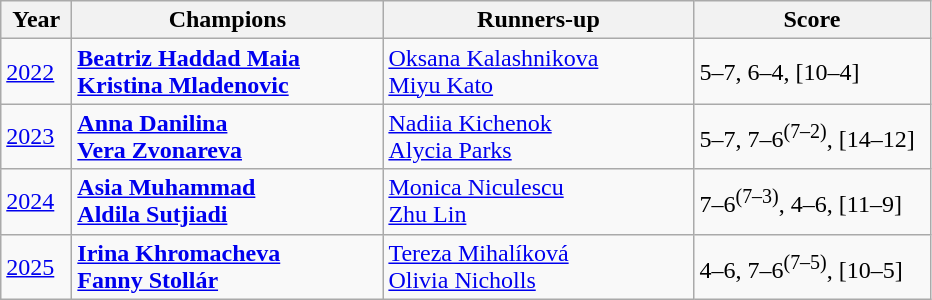<table class="wikitable">
<tr>
<th style="width:40px">Year</th>
<th style="width:200px">Champions</th>
<th style="width:200px">Runners-up</th>
<th style="width:150px" class="unsortable">Score</th>
</tr>
<tr>
<td><a href='#'>2022</a></td>
<td> <strong><a href='#'>Beatriz Haddad Maia</a></strong> <br>  <strong><a href='#'>Kristina Mladenovic</a></strong></td>
<td> <a href='#'>Oksana Kalashnikova</a> <br>  <a href='#'>Miyu Kato</a></td>
<td>5–7, 6–4, [10–4]</td>
</tr>
<tr>
<td><a href='#'>2023</a></td>
<td> <strong><a href='#'>Anna Danilina</a></strong> <br>  <strong><a href='#'>Vera Zvonareva</a></strong></td>
<td> <a href='#'>Nadiia Kichenok</a> <br>  <a href='#'>Alycia Parks</a></td>
<td>5–7, 7–6<sup>(7–2)</sup>, [14–12]</td>
</tr>
<tr>
<td><a href='#'>2024</a></td>
<td> <strong><a href='#'>Asia Muhammad</a></strong> <br>  <strong><a href='#'>Aldila Sutjiadi</a></strong></td>
<td> <a href='#'>Monica Niculescu</a> <br>  <a href='#'>Zhu Lin</a></td>
<td>7–6<sup>(7–3)</sup>, 4–6, [11–9]</td>
</tr>
<tr>
<td><a href='#'>2025</a></td>
<td> <strong><a href='#'>Irina Khromacheva</a></strong> <br>  <strong><a href='#'>Fanny Stollár</a></strong></td>
<td> <a href='#'>Tereza Mihalíková</a> <br>  <a href='#'>Olivia Nicholls</a></td>
<td>4–6, 7–6<sup>(7–5)</sup>, [10–5]</td>
</tr>
</table>
